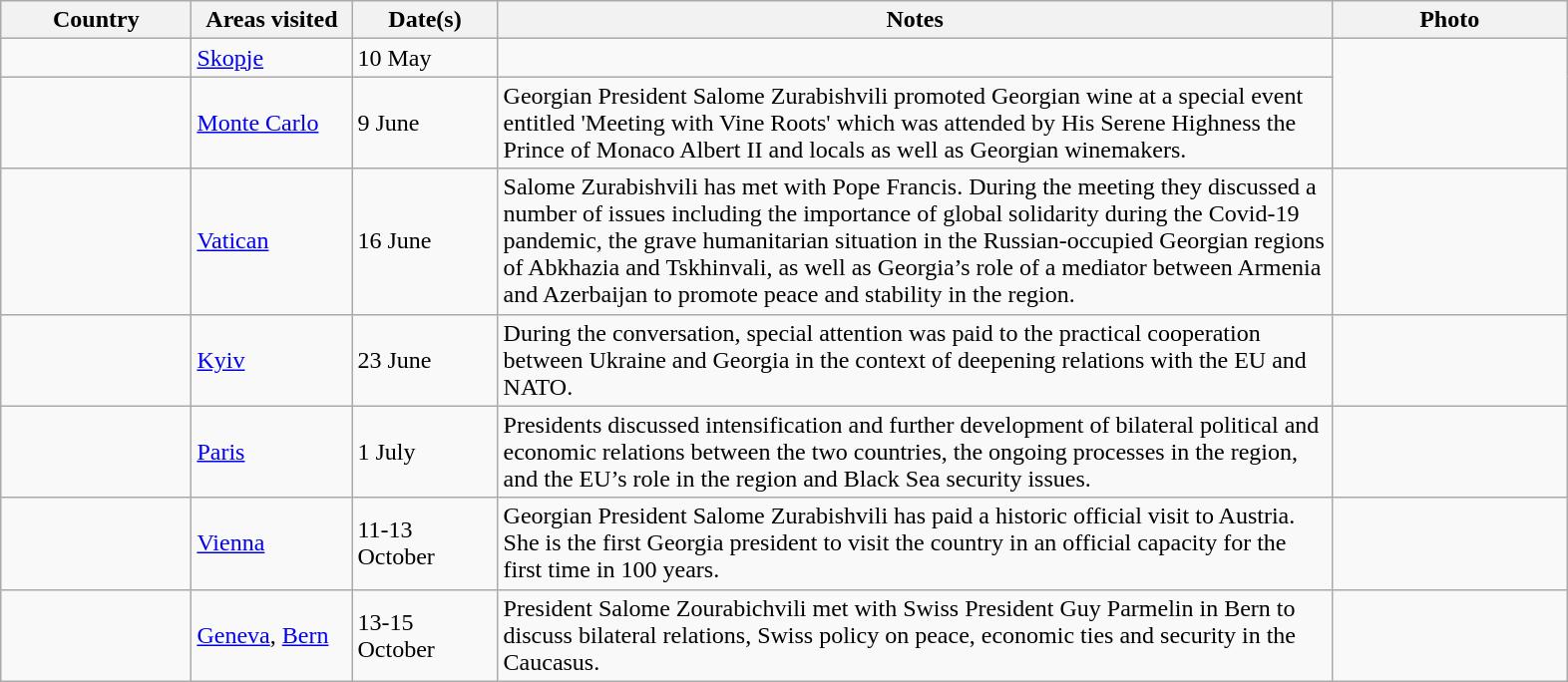<table class="wikitable" style="margin: 1em auto 1em auto">
<tr>
<th width="120">Country</th>
<th width="100">Areas visited</th>
<th width="90">Date(s)</th>
<th width="550">Notes</th>
<th width="150">Photo</th>
</tr>
<tr>
<td></td>
<td><a href='#'>Skopje</a></td>
<td>10 May</td>
<td></td>
</tr>
<tr>
<td></td>
<td><a href='#'>Monte Carlo</a></td>
<td>9 June</td>
<td>Georgian President Salome Zurabishvili promoted Georgian wine at a special event entitled 'Meeting with Vine Roots' which was attended by His Serene Highness the Prince of Monaco Albert II and locals as well as Georgian winemakers.</td>
</tr>
<tr>
<td></td>
<td><a href='#'>Vatican</a></td>
<td>16 June</td>
<td>Salome Zurabishvili has met with Pope Francis. During the meeting they discussed a number of issues including the importance of global solidarity during the Covid-19 pandemic, the grave humanitarian situation in the Russian-occupied Georgian regions of Abkhazia and Tskhinvali, as well as Georgia’s role of a mediator between Armenia and Azerbaijan to promote peace and stability in the region.</td>
<td></td>
</tr>
<tr>
<td></td>
<td><a href='#'>Kyiv</a></td>
<td>23 June</td>
<td>During the conversation, special attention was paid to the practical cooperation between Ukraine and Georgia in the context of deepening relations with the EU and NATO.</td>
</tr>
<tr>
<td></td>
<td><a href='#'>Paris</a></td>
<td>1 July</td>
<td>Presidents discussed intensification and further development of bilateral political and economic relations between the two countries, the ongoing processes in the region, and the EU’s role in the region and Black Sea security issues.</td>
<td></td>
</tr>
<tr>
<td></td>
<td><a href='#'>Vienna</a></td>
<td>11-13 October</td>
<td>Georgian President Salome Zurabishvili has paid a historic official visit to Austria. She is the first Georgia president to visit the country in an official capacity for the first time in 100 years.</td>
<td></td>
</tr>
<tr>
<td></td>
<td><a href='#'>Geneva</a>, <a href='#'>Bern</a></td>
<td>13-15 October</td>
<td>President Salome Zourabichvili met with Swiss President Guy Parmelin in Bern to discuss bilateral relations, Swiss policy on peace, economic ties and security in the Caucasus.</td>
</tr>
</table>
